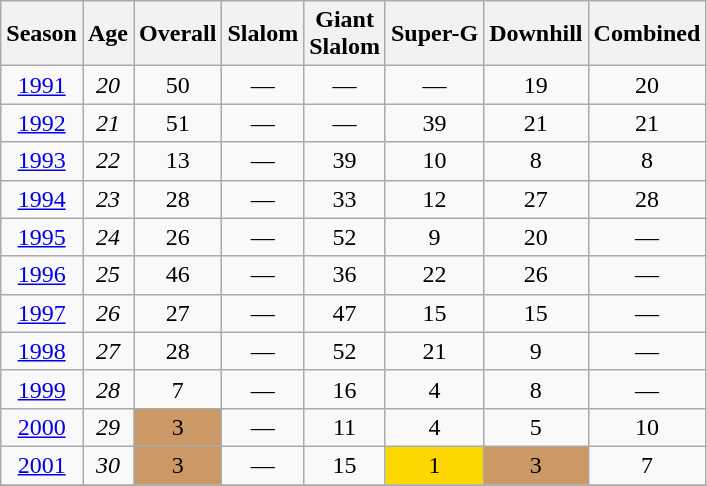<table class=wikitable style="text-align:center">
<tr>
<th>Season</th>
<th>Age</th>
<th>Overall</th>
<th>Slalom</th>
<th>Giant<br>Slalom</th>
<th>Super-G</th>
<th>Downhill</th>
<th>Combined</th>
</tr>
<tr>
<td><a href='#'>1991</a></td>
<td><em>20</em></td>
<td>50</td>
<td>—</td>
<td>—</td>
<td>—</td>
<td>19</td>
<td>20</td>
</tr>
<tr>
<td><a href='#'>1992</a></td>
<td><em>21</em></td>
<td>51</td>
<td>—</td>
<td>—</td>
<td>39</td>
<td>21</td>
<td>21</td>
</tr>
<tr>
<td><a href='#'>1993</a></td>
<td><em>22</em></td>
<td>13</td>
<td>—</td>
<td>39</td>
<td>10</td>
<td>8</td>
<td>8</td>
</tr>
<tr>
<td><a href='#'>1994</a></td>
<td><em>23</em></td>
<td>28</td>
<td>—</td>
<td>33</td>
<td>12</td>
<td>27</td>
<td>28</td>
</tr>
<tr>
<td><a href='#'>1995</a></td>
<td><em>24</em></td>
<td>26</td>
<td>—</td>
<td>52</td>
<td>9</td>
<td>20</td>
<td>—</td>
</tr>
<tr>
<td><a href='#'>1996</a></td>
<td><em>25</em></td>
<td>46</td>
<td>—</td>
<td>36</td>
<td>22</td>
<td>26</td>
<td>—</td>
</tr>
<tr>
<td><a href='#'>1997</a></td>
<td><em>26</em></td>
<td>27</td>
<td>—</td>
<td>47</td>
<td>15</td>
<td>15</td>
<td>—</td>
</tr>
<tr>
<td><a href='#'>1998</a></td>
<td><em>27</em></td>
<td>28</td>
<td>—</td>
<td>52</td>
<td>21</td>
<td>9</td>
<td>—</td>
</tr>
<tr>
<td><a href='#'>1999</a></td>
<td><em>28</em></td>
<td>7</td>
<td>—</td>
<td>16</td>
<td>4</td>
<td>8</td>
<td>—</td>
</tr>
<tr>
<td><a href='#'>2000</a></td>
<td><em>29</em></td>
<td bgcolor="cc9966">3</td>
<td>—</td>
<td>11</td>
<td>4</td>
<td>5</td>
<td>10</td>
</tr>
<tr>
<td><a href='#'>2001</a></td>
<td><em>30</em></td>
<td bgcolor="cc9966">3</td>
<td>—</td>
<td>15</td>
<td bgcolor="gold">1</td>
<td bgcolor="cc9966">3</td>
<td>7</td>
</tr>
<tr>
</tr>
</table>
